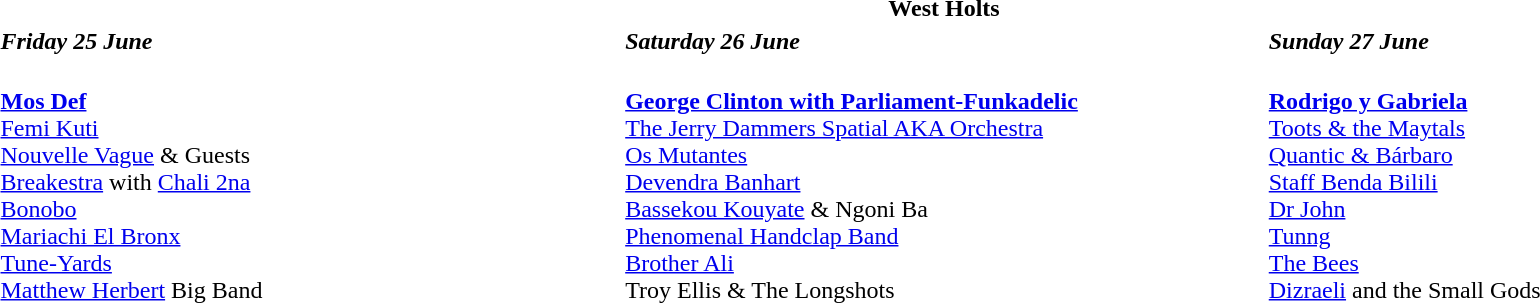<table class="collapsible collapsed" style="width:100%;">
<tr>
<th colspan=3>West Holts</th>
</tr>
<tr>
<td style="width:33%;"><strong><em>Friday 25 June</em></strong></td>
<td style="width:34%;"><strong><em>Saturday 26 June</em></strong></td>
<td style="width:33%;"><strong><em>Sunday 27 June</em></strong></td>
</tr>
<tr valign="top">
<td><br><strong><a href='#'>Mos Def</a></strong><br><a href='#'>Femi Kuti</a><br><a href='#'>Nouvelle Vague</a> & Guests<br><a href='#'>Breakestra</a> with <a href='#'>Chali 2na</a><br><a href='#'>Bonobo</a><br><a href='#'>Mariachi El Bronx</a><br><a href='#'>Tune-Yards</a><br><a href='#'>Matthew Herbert</a> Big Band</td>
<td><br><strong><a href='#'>George Clinton with Parliament-Funkadelic</a></strong><br><a href='#'>The Jerry Dammers Spatial AKA Orchestra</a><br><a href='#'>Os Mutantes</a><br><a href='#'>Devendra Banhart</a><br><a href='#'>Bassekou Kouyate</a> & Ngoni Ba<br><a href='#'>Phenomenal Handclap Band</a><br><a href='#'>Brother Ali</a><br>Troy Ellis & The Longshots</td>
<td><br><strong><a href='#'>Rodrigo y Gabriela</a></strong><br><a href='#'>Toots & the Maytals</a><br><a href='#'>Quantic & Bárbaro</a><br><a href='#'>Staff Benda Bilili</a><br><a href='#'>Dr John</a><br><a href='#'>Tunng</a><br><a href='#'>The Bees</a><br><a href='#'>Dizraeli</a> and the Small Gods</td>
</tr>
</table>
